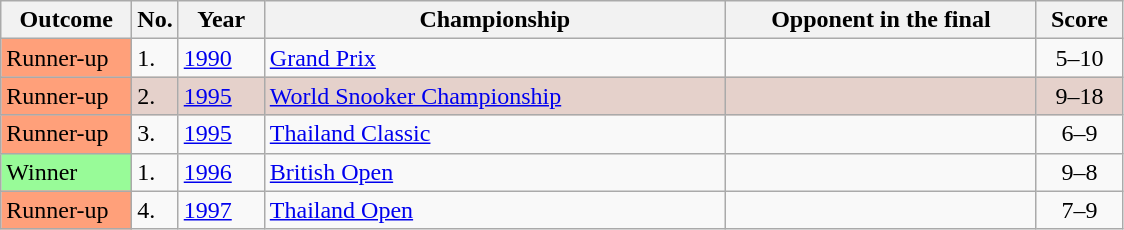<table class="wikitable">
<tr>
<th width="80">Outcome</th>
<th width="20">No.</th>
<th width="50">Year</th>
<th width="300">Championship</th>
<th width="200">Opponent in the final</th>
<th width="50">Score</th>
</tr>
<tr>
<td style="background:#ffa07a;">Runner-up</td>
<td>1.</td>
<td><a href='#'>1990</a></td>
<td><a href='#'>Grand Prix</a></td>
<td> </td>
<td align="center">5–10</td>
</tr>
<tr style="background:#e5d1cb;">
<td style="background:#ffa07a;">Runner-up</td>
<td>2.</td>
<td><a href='#'>1995</a></td>
<td><a href='#'>World Snooker Championship</a></td>
<td> </td>
<td align="center">9–18</td>
</tr>
<tr>
<td style="background:#ffa07a;">Runner-up</td>
<td>3.</td>
<td><a href='#'>1995</a></td>
<td><a href='#'>Thailand Classic</a></td>
<td> </td>
<td align="center">6–9</td>
</tr>
<tr>
<td style="background:#98FB98">Winner</td>
<td>1.</td>
<td><a href='#'>1996</a></td>
<td><a href='#'>British Open</a></td>
<td> </td>
<td align="center">9–8</td>
</tr>
<tr>
<td style="background:#ffa07a;">Runner-up</td>
<td>4.</td>
<td><a href='#'>1997</a></td>
<td><a href='#'>Thailand Open</a></td>
<td> </td>
<td align="center">7–9</td>
</tr>
</table>
